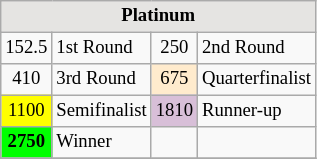<table class="wikitable" style="font-size:78%;">
<tr>
<th colspan=4 style="background:#E5E4E2;">Platinum</th>
</tr>
<tr>
<td align="center">152.5</td>
<td>1st Round</td>
<td align="center">250</td>
<td>2nd Round</td>
</tr>
<tr>
<td align="center">410</td>
<td>3rd Round</td>
<td align="center" style="background:#ffebcd;">675</td>
<td>Quarterfinalist</td>
</tr>
<tr>
<td align="center" style="background:#ffff00;">1100</td>
<td>Semifinalist</td>
<td align="center" style="background:#D8BFD8;">1810</td>
<td>Runner-up</td>
</tr>
<tr>
<td align="center" style="background:#00ff00;font-weight:bold;">2750</td>
<td>Winner</td>
<td></td>
<td></td>
</tr>
<tr>
</tr>
</table>
